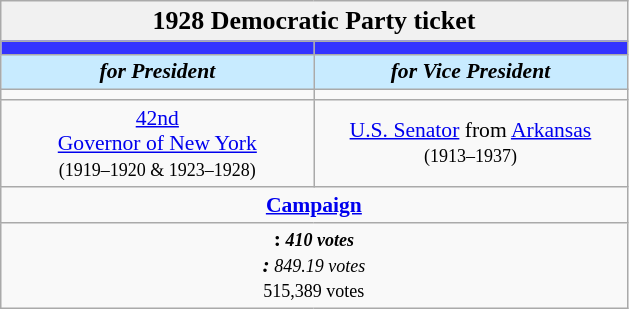<table class="wikitable" style="font-size:90%; text-align:center;">
<tr>
<td style="background:#f1f1f1;" colspan="30"><big><strong>1928 Democratic Party ticket </strong></big></td>
</tr>
<tr>
<th style="width:3em; font-size:135%; background:#3333FF; width:200px;"><a href='#'></a></th>
<th style="width:3em; font-size:135%; background:#3333FF; width:200px;"><a href='#'></a></th>
</tr>
<tr>
<td style="width:3em; font-size:100%; color:#000; background:#C8EBFF; width:200px;"><strong><em>for President</em></strong></td>
<td style="width:3em; font-size:100%; color:#000; background:#C8EBFF; width:200px;"><strong><em>for Vice President</em></strong></td>
</tr>
<tr>
<td></td>
<td></td>
</tr>
<tr>
<td><a href='#'>42nd</a><br><a href='#'>Governor of New York</a><br><small>(1919–1920 & 1923–1928)</small></td>
<td><a href='#'>U.S. Senator</a> from <a href='#'>Arkansas</a><br><small>(1913–1937)</small></td>
</tr>
<tr>
<td colspan=2><a href='#'><strong>Campaign</strong></a></td>
</tr>
<tr>
<td colspan=2><strong>:<strong><em><small> 410 votes</small><em><br></strong>:</em></strong><small> 849.19 votes</small></em><br><small>515,389 votes</small></td>
</tr>
</table>
